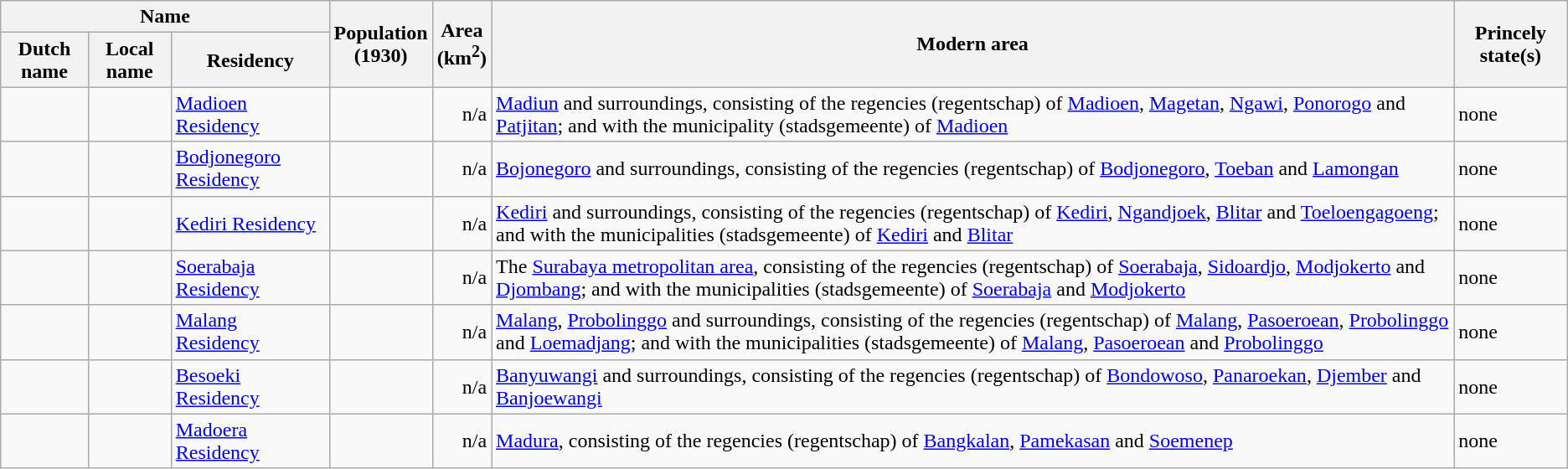<table class=wikitable>
<tr>
<th colspan=3>Name</th>
<th rowspan=2>Population<br>(1930)</th>
<th rowspan=2>Area<br>(km<sup>2</sup>)</th>
<th rowspan=2>Modern area</th>
<th rowspan=2>Princely state(s)</th>
</tr>
<tr>
<th>Dutch name</th>
<th>Local name</th>
<th>Residency</th>
</tr>
<tr>
<td></td>
<td></td>
<td><a href='#'>Madioen Residency</a></td>
<td align=right></td>
<td align=right>n/a</td>
<td><a href='#'>Madiun</a> and surroundings, consisting of the regencies (regentschap) of <a href='#'>Madioen</a>, <a href='#'>Magetan</a>, <a href='#'>Ngawi</a>, <a href='#'>Ponorogo</a> and <a href='#'>Patjitan</a>; and with the municipality (stadsgemeente) of <a href='#'>Madioen</a></td>
<td>none</td>
</tr>
<tr>
<td></td>
<td></td>
<td><a href='#'>Bodjonegoro Residency</a></td>
<td align=right></td>
<td align=right>n/a</td>
<td><a href='#'>Bojonegoro</a> and surroundings, consisting of the regencies (regentschap) of <a href='#'>Bodjonegoro</a>, <a href='#'>Toeban</a> and <a href='#'>Lamongan</a></td>
<td>none</td>
</tr>
<tr>
<td></td>
<td></td>
<td><a href='#'>Kediri Residency</a></td>
<td align=right></td>
<td align=right>n/a</td>
<td><a href='#'>Kediri</a> and surroundings, consisting of the regencies (regentschap) of <a href='#'>Kediri</a>, <a href='#'>Ngandjoek</a>, <a href='#'>Blitar</a> and <a href='#'>Toeloengagoeng</a>; and with the municipalities (stadsgemeente) of <a href='#'>Kediri</a> and <a href='#'>Blitar</a></td>
<td>none</td>
</tr>
<tr>
<td></td>
<td></td>
<td><a href='#'>Soerabaja Residency</a></td>
<td align=right></td>
<td align=right>n/a</td>
<td>The <a href='#'>Surabaya metropolitan area</a>, consisting of the regencies (regentschap) of <a href='#'>Soerabaja</a>, <a href='#'>Sidoardjo</a>, <a href='#'>Modjokerto</a> and <a href='#'>Djombang</a>; and with the municipalities (stadsgemeente) of <a href='#'>Soerabaja</a> and <a href='#'>Modjokerto</a></td>
<td>none</td>
</tr>
<tr>
<td></td>
<td></td>
<td><a href='#'>Malang Residency</a></td>
<td align=right></td>
<td align=right>n/a</td>
<td><a href='#'>Malang</a>, <a href='#'>Probolinggo</a> and surroundings, consisting of the regencies (regentschap) of <a href='#'>Malang</a>, <a href='#'>Pasoeroean</a>, <a href='#'>Probolinggo</a> and <a href='#'>Loemadjang</a>; and with the municipalities (stadsgemeente) of <a href='#'>Malang</a>, <a href='#'>Pasoeroean</a> and <a href='#'>Probolinggo</a></td>
<td>none</td>
</tr>
<tr>
<td></td>
<td></td>
<td><a href='#'>Besoeki Residency</a></td>
<td align=right></td>
<td align=right>n/a</td>
<td><a href='#'>Banyuwangi</a> and surroundings, consisting of the regencies (regentschap) of <a href='#'>Bondowoso</a>, <a href='#'>Panaroekan</a>, <a href='#'>Djember</a> and <a href='#'>Banjoewangi</a></td>
<td>none</td>
</tr>
<tr>
<td></td>
<td></td>
<td><a href='#'>Madoera Residency</a></td>
<td align=right></td>
<td align=right>n/a</td>
<td><a href='#'>Madura</a>, consisting of the regencies (regentschap) of <a href='#'>Bangkalan</a>, <a href='#'>Pamekasan</a> and <a href='#'>Soemenep</a></td>
<td>none</td>
</tr>
</table>
